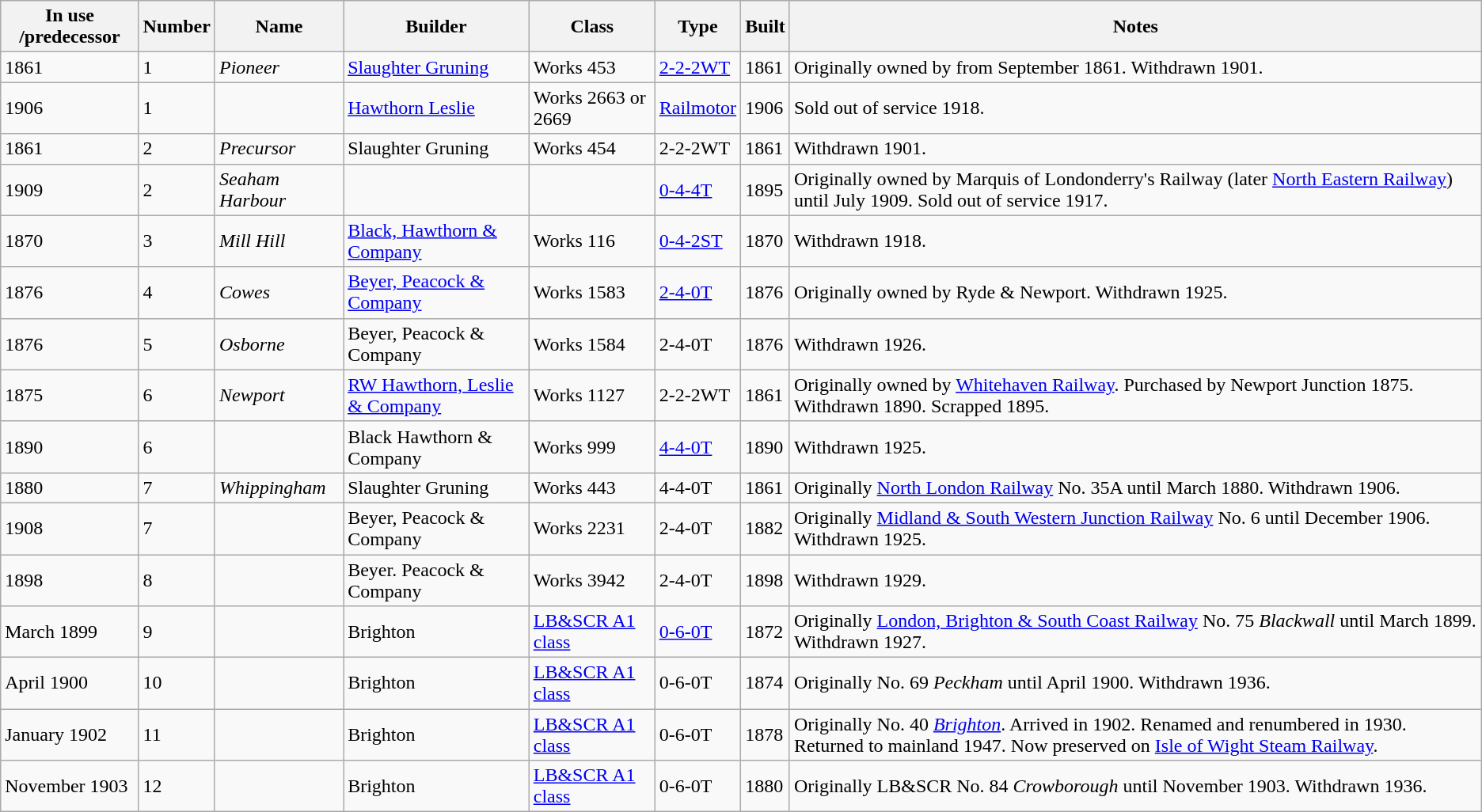<table class="wikitable sortable">
<tr>
<th>In use /predecessor</th>
<th>Number</th>
<th>Name</th>
<th>Builder</th>
<th>Class</th>
<th>Type</th>
<th>Built</th>
<th>Notes</th>
</tr>
<tr>
<td>1861</td>
<td>1</td>
<td><em>Pioneer</em></td>
<td><a href='#'>Slaughter Gruning</a></td>
<td>Works 453</td>
<td><a href='#'>2-2-2WT</a></td>
<td>1861</td>
<td>Originally owned by  from September 1861. Withdrawn 1901.</td>
</tr>
<tr>
<td>1906</td>
<td>1</td>
<td></td>
<td><a href='#'>Hawthorn Leslie</a></td>
<td>Works 2663 or 2669 </td>
<td><a href='#'>Railmotor</a></td>
<td>1906</td>
<td>Sold out of service 1918.</td>
</tr>
<tr>
<td>1861</td>
<td>2</td>
<td><em>Precursor</em></td>
<td>Slaughter Gruning</td>
<td>Works 454</td>
<td>2-2-2WT</td>
<td>1861</td>
<td>Withdrawn 1901.</td>
</tr>
<tr>
<td>1909</td>
<td>2</td>
<td><em>Seaham Harbour</em></td>
<td></td>
<td></td>
<td><a href='#'>0-4-4T</a></td>
<td>1895</td>
<td>Originally owned by Marquis of Londonderry's Railway (later <a href='#'>North Eastern Railway</a>) until July 1909. Sold out of service 1917.</td>
</tr>
<tr>
<td>1870</td>
<td>3</td>
<td><em>Mill Hill</em></td>
<td><a href='#'>Black, Hawthorn & Company</a></td>
<td>Works 116</td>
<td><a href='#'>0-4-2ST</a></td>
<td>1870</td>
<td>Withdrawn 1918.</td>
</tr>
<tr>
<td>1876</td>
<td>4</td>
<td><em>Cowes</em></td>
<td><a href='#'>Beyer, Peacock & Company</a></td>
<td>Works 1583</td>
<td><a href='#'>2-4-0T</a></td>
<td>1876</td>
<td>Originally owned by Ryde & Newport. Withdrawn 1925.</td>
</tr>
<tr>
<td>1876</td>
<td>5</td>
<td><em>Osborne</em></td>
<td>Beyer, Peacock & Company</td>
<td>Works 1584</td>
<td>2-4-0T</td>
<td>1876</td>
<td>Withdrawn 1926.</td>
</tr>
<tr>
<td>1875</td>
<td>6</td>
<td><em>Newport</em></td>
<td><a href='#'>RW Hawthorn, Leslie & Company</a></td>
<td>Works 1127</td>
<td>2-2-2WT</td>
<td>1861</td>
<td>Originally owned by <a href='#'>Whitehaven Railway</a>. Purchased by Newport Junction 1875. Withdrawn 1890. Scrapped 1895.</td>
</tr>
<tr>
<td>1890</td>
<td>6</td>
<td></td>
<td>Black Hawthorn & Company</td>
<td>Works 999</td>
<td><a href='#'>4-4-0T</a></td>
<td>1890</td>
<td>Withdrawn 1925.</td>
</tr>
<tr>
<td>1880</td>
<td>7</td>
<td><em>Whippingham</em></td>
<td>Slaughter Gruning</td>
<td>Works 443</td>
<td>4-4-0T</td>
<td>1861</td>
<td>Originally <a href='#'>North London Railway</a> No. 35A until March 1880. Withdrawn 1906.</td>
</tr>
<tr>
<td>1908</td>
<td>7</td>
<td></td>
<td>Beyer, Peacock & Company</td>
<td>Works 2231</td>
<td>2-4-0T</td>
<td>1882</td>
<td>Originally <a href='#'>Midland & South Western Junction Railway</a> No. 6 until December 1906. Withdrawn 1925.</td>
</tr>
<tr>
<td>1898</td>
<td>8</td>
<td></td>
<td>Beyer. Peacock & Company</td>
<td>Works 3942</td>
<td>2-4-0T</td>
<td>1898</td>
<td>Withdrawn 1929.</td>
</tr>
<tr>
<td>March 1899</td>
<td>9</td>
<td></td>
<td>Brighton</td>
<td><a href='#'>LB&SCR A1 class</a></td>
<td><a href='#'>0-6-0T</a></td>
<td>1872</td>
<td>Originally <a href='#'>London, Brighton & South Coast Railway</a> No. 75 <em>Blackwall</em> until March 1899. Withdrawn 1927.</td>
</tr>
<tr>
<td>April 1900</td>
<td>10</td>
<td></td>
<td>Brighton</td>
<td><a href='#'>LB&SCR A1 class</a></td>
<td>0-6-0T</td>
<td>1874</td>
<td>Originally  No. 69 <em>Peckham</em> until April 1900. Withdrawn 1936.</td>
</tr>
<tr>
<td>January 1902</td>
<td>11</td>
<td></td>
<td>Brighton</td>
<td><a href='#'>LB&SCR A1 class</a></td>
<td>0-6-0T</td>
<td>1878</td>
<td>Originally No. 40 <em><a href='#'>Brighton</a></em>. Arrived in 1902. Renamed and renumbered in 1930. Returned to mainland 1947. Now preserved on <a href='#'>Isle of Wight Steam Railway</a>.</td>
</tr>
<tr>
<td>November 1903</td>
<td>12</td>
<td></td>
<td>Brighton</td>
<td><a href='#'>LB&SCR A1 class</a></td>
<td>0-6-0T</td>
<td>1880</td>
<td>Originally LB&SCR No. 84 <em>Crowborough</em> until November 1903. Withdrawn 1936.</td>
</tr>
</table>
